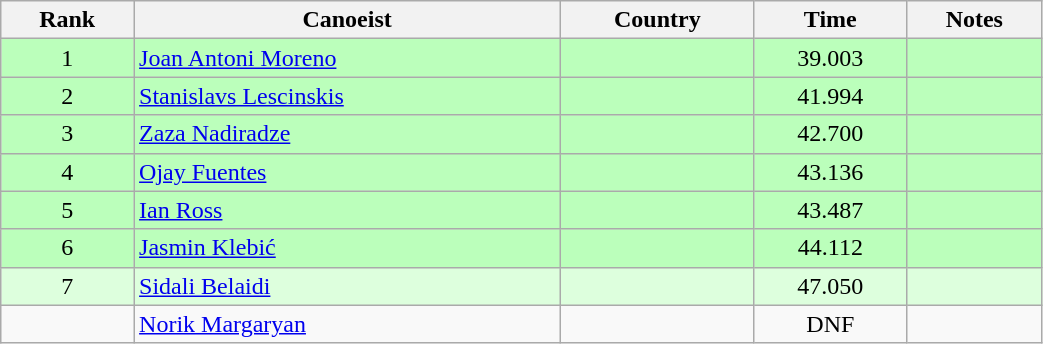<table class="wikitable" style="text-align:center;width: 55%">
<tr>
<th>Rank</th>
<th>Canoeist</th>
<th>Country</th>
<th>Time</th>
<th>Notes</th>
</tr>
<tr bgcolor=bbffbb>
<td>1</td>
<td align="left"><a href='#'>Joan Antoni Moreno</a></td>
<td align="left"></td>
<td>39.003</td>
<td></td>
</tr>
<tr bgcolor=bbffbb>
<td>2</td>
<td align="left"><a href='#'>Stanislavs Lescinskis</a></td>
<td align="left"></td>
<td>41.994</td>
<td></td>
</tr>
<tr bgcolor=bbffbb>
<td>3</td>
<td align="left"><a href='#'>Zaza Nadiradze</a></td>
<td align="left"></td>
<td>42.700</td>
<td></td>
</tr>
<tr bgcolor=bbffbb>
<td>4</td>
<td align="left"><a href='#'>Ojay Fuentes</a></td>
<td align="left"></td>
<td>43.136</td>
<td></td>
</tr>
<tr bgcolor=bbffbb>
<td>5</td>
<td align="left"><a href='#'>Ian Ross</a></td>
<td align="left"></td>
<td>43.487</td>
<td></td>
</tr>
<tr bgcolor=bbffbb>
<td>6</td>
<td align="left"><a href='#'>Jasmin Klebić</a></td>
<td align="left"></td>
<td>44.112</td>
<td></td>
</tr>
<tr bgcolor=ddffdd>
<td>7</td>
<td align="left"><a href='#'>Sidali Belaidi</a></td>
<td align="left"></td>
<td>47.050</td>
<td></td>
</tr>
<tr>
<td></td>
<td align="left"><a href='#'>Norik Margaryan</a></td>
<td align="left"></td>
<td>DNF</td>
<td></td>
</tr>
</table>
